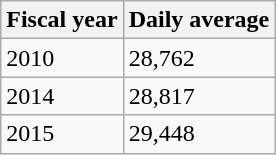<table class="wikitable">
<tr>
<th>Fiscal year</th>
<th>Daily average</th>
</tr>
<tr>
<td>2010</td>
<td>28,762</td>
</tr>
<tr>
<td>2014</td>
<td>28,817</td>
</tr>
<tr>
<td>2015</td>
<td>29,448</td>
</tr>
</table>
